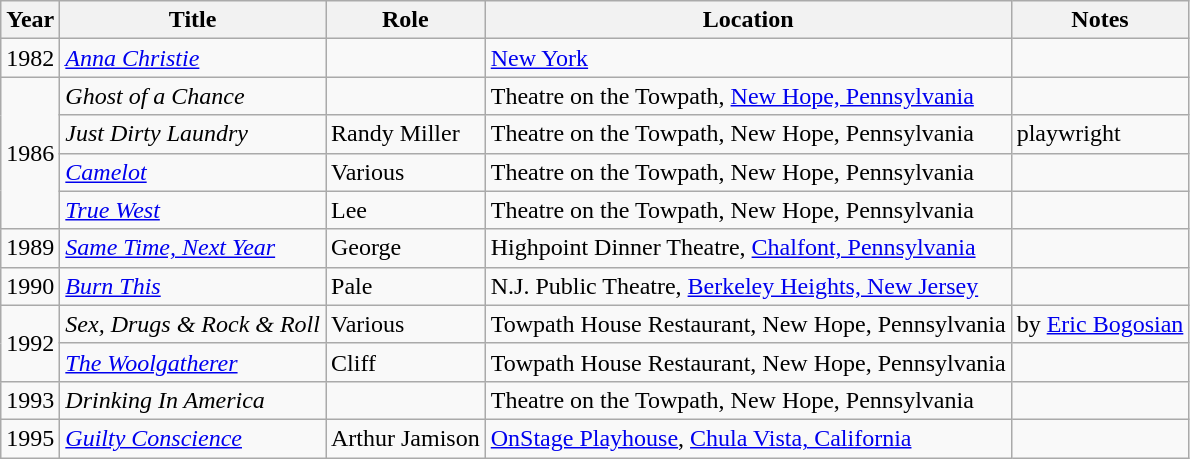<table class="wikitable sortable">
<tr>
<th>Year</th>
<th>Title</th>
<th>Role</th>
<th>Location</th>
<th>Notes</th>
</tr>
<tr>
<td>1982</td>
<td><em><a href='#'>Anna Christie</a></em></td>
<td></td>
<td><a href='#'>New York</a></td>
<td></td>
</tr>
<tr>
<td rowspan="4">1986</td>
<td><em>Ghost of a Chance</em></td>
<td></td>
<td>Theatre on the Towpath, <a href='#'>New Hope, Pennsylvania</a></td>
<td></td>
</tr>
<tr>
<td><em>Just Dirty Laundry</em></td>
<td>Randy Miller</td>
<td>Theatre on the Towpath, New Hope, Pennsylvania</td>
<td>playwright</td>
</tr>
<tr>
<td><em><a href='#'>Camelot</a></em></td>
<td>Various</td>
<td>Theatre on the Towpath, New Hope, Pennsylvania</td>
<td></td>
</tr>
<tr>
<td><em><a href='#'>True West</a></em></td>
<td>Lee</td>
<td>Theatre on the Towpath, New Hope, Pennsylvania</td>
<td></td>
</tr>
<tr>
<td>1989</td>
<td><em><a href='#'>Same Time, Next Year</a></em></td>
<td>George</td>
<td>Highpoint Dinner Theatre, <a href='#'>Chalfont, Pennsylvania</a></td>
<td></td>
</tr>
<tr>
<td>1990</td>
<td><em><a href='#'>Burn This</a></em></td>
<td>Pale</td>
<td>N.J. Public Theatre, <a href='#'>Berkeley Heights, New Jersey</a></td>
<td></td>
</tr>
<tr>
<td rowspan="2">1992</td>
<td><em>Sex, Drugs & Rock & Roll</em></td>
<td>Various</td>
<td>Towpath House Restaurant, New Hope, Pennsylvania</td>
<td>by <a href='#'>Eric Bogosian</a></td>
</tr>
<tr>
<td><em><a href='#'>The Woolgatherer</a></em></td>
<td>Cliff</td>
<td>Towpath House Restaurant, New Hope, Pennsylvania</td>
<td></td>
</tr>
<tr>
<td>1993</td>
<td><em>Drinking In America</em></td>
<td></td>
<td>Theatre on the Towpath, New Hope, Pennsylvania</td>
<td></td>
</tr>
<tr>
<td>1995</td>
<td><em><a href='#'>Guilty Conscience</a></em></td>
<td>Arthur Jamison</td>
<td><a href='#'>OnStage Playhouse</a>, <a href='#'>Chula Vista, California</a></td>
<td></td>
</tr>
</table>
